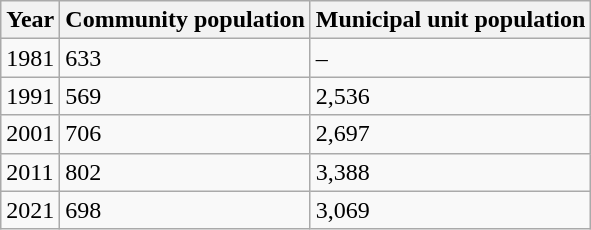<table class="wikitable">
<tr>
<th>Year</th>
<th>Community population</th>
<th>Municipal unit population</th>
</tr>
<tr>
<td>1981</td>
<td>633</td>
<td>–</td>
</tr>
<tr>
<td>1991</td>
<td>569</td>
<td>2,536</td>
</tr>
<tr>
<td>2001</td>
<td>706</td>
<td>2,697</td>
</tr>
<tr>
<td>2011</td>
<td>802</td>
<td>3,388</td>
</tr>
<tr>
<td>2021</td>
<td>698</td>
<td>3,069</td>
</tr>
</table>
